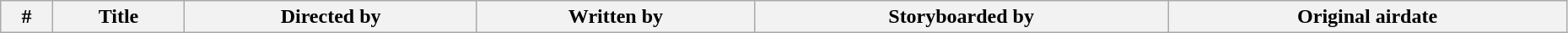<table class="wikitable" width="98%">
<tr>
<th>#</th>
<th>Title</th>
<th>Directed by</th>
<th>Written by</th>
<th>Storyboarded by</th>
<th>Original airdate<br>




































</th>
</tr>
</table>
